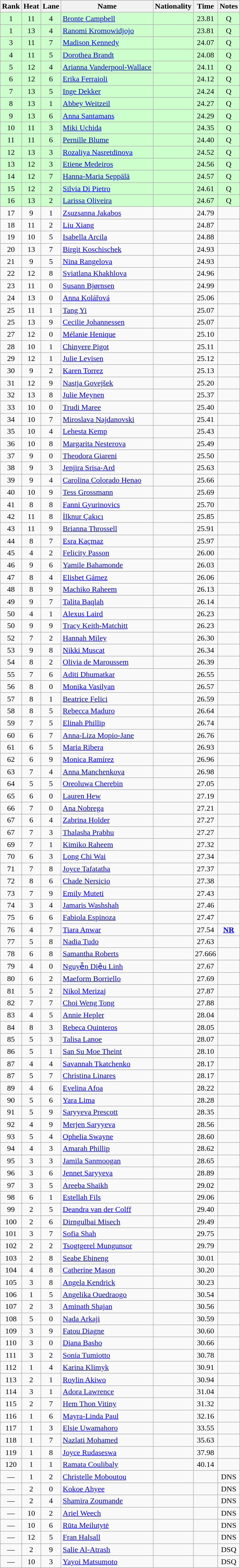<table class="wikitable sortable" style="text-align:center">
<tr>
<th>Rank</th>
<th>Heat</th>
<th>Lane</th>
<th>Name</th>
<th>Nationality</th>
<th>Time</th>
<th>Notes</th>
</tr>
<tr bgcolor=ccffcc>
<td>1</td>
<td>11</td>
<td>4</td>
<td align=left><a href='#'>Bronte Campbell</a></td>
<td align=left></td>
<td>23.81</td>
<td>Q</td>
</tr>
<tr bgcolor=ccffcc>
<td>1</td>
<td>13</td>
<td>4</td>
<td align=left><a href='#'>Ranomi Kromowidjojo</a></td>
<td align=left></td>
<td>23.81</td>
<td>Q</td>
</tr>
<tr bgcolor=ccffcc>
<td>3</td>
<td>11</td>
<td>7</td>
<td align=left><a href='#'>Madison Kennedy</a></td>
<td align=left></td>
<td>24.07</td>
<td>Q</td>
</tr>
<tr bgcolor=ccffcc>
<td>4</td>
<td>11</td>
<td>5</td>
<td align=left><a href='#'>Dorothea Brandt</a></td>
<td align=left></td>
<td>24.08</td>
<td>Q</td>
</tr>
<tr bgcolor=ccffcc>
<td>5</td>
<td>12</td>
<td>4</td>
<td align=left><a href='#'>Arianna Vanderpool-Wallace</a></td>
<td align=left></td>
<td>24.11</td>
<td>Q</td>
</tr>
<tr bgcolor=ccffcc>
<td>6</td>
<td>12</td>
<td>6</td>
<td align=left><a href='#'>Erika Ferraioli</a></td>
<td align=left></td>
<td>24.12</td>
<td>Q</td>
</tr>
<tr bgcolor=ccffcc>
<td>7</td>
<td>13</td>
<td>5</td>
<td align=left><a href='#'>Inge Dekker</a></td>
<td align=left></td>
<td>24.24</td>
<td>Q</td>
</tr>
<tr bgcolor=ccffcc>
<td>8</td>
<td>13</td>
<td>1</td>
<td align=left><a href='#'>Abbey Weitzeil</a></td>
<td align=left></td>
<td>24.27</td>
<td>Q</td>
</tr>
<tr bgcolor=ccffcc>
<td>9</td>
<td>13</td>
<td>6</td>
<td align=left><a href='#'>Anna Santamans</a></td>
<td align=left></td>
<td>24.29</td>
<td>Q</td>
</tr>
<tr bgcolor=ccffcc>
<td>10</td>
<td>11</td>
<td>3</td>
<td align=left><a href='#'>Miki Uchida</a></td>
<td align=left></td>
<td>24.35</td>
<td>Q</td>
</tr>
<tr bgcolor=ccffcc>
<td>11</td>
<td>11</td>
<td>6</td>
<td align=left><a href='#'>Pernille Blume</a></td>
<td align=left></td>
<td>24.40</td>
<td>Q</td>
</tr>
<tr bgcolor=ccffcc>
<td>12</td>
<td>13</td>
<td>3</td>
<td align=left><a href='#'>Rozaliya Nasretdinova</a></td>
<td align=left></td>
<td>24.52</td>
<td>Q</td>
</tr>
<tr bgcolor=ccffcc>
<td>13</td>
<td>12</td>
<td>3</td>
<td align=left><a href='#'>Etiene Medeiros</a></td>
<td align=left></td>
<td>24.56</td>
<td>Q</td>
</tr>
<tr bgcolor=ccffcc>
<td>14</td>
<td>12</td>
<td>7</td>
<td align=left><a href='#'>Hanna-Maria Seppälä</a></td>
<td align=left></td>
<td>24.57</td>
<td>Q</td>
</tr>
<tr bgcolor=ccffcc>
<td>15</td>
<td>12</td>
<td>2</td>
<td align=left><a href='#'>Silvia Di Pietro</a></td>
<td align=left></td>
<td>24.61</td>
<td>Q</td>
</tr>
<tr bgcolor=ccffcc>
<td>16</td>
<td>13</td>
<td>2</td>
<td align=left><a href='#'>Larissa Oliveira</a></td>
<td align=left></td>
<td>24.67</td>
<td>Q</td>
</tr>
<tr>
<td>17</td>
<td>9</td>
<td>1</td>
<td align=left><a href='#'>Zsuzsanna Jakabos</a></td>
<td align=left></td>
<td>24.79</td>
<td></td>
</tr>
<tr>
<td>18</td>
<td>11</td>
<td>2</td>
<td align=left><a href='#'>Liu Xiang</a></td>
<td align=left></td>
<td>24.87</td>
<td></td>
</tr>
<tr>
<td>19</td>
<td>10</td>
<td>5</td>
<td align=left><a href='#'>Isabella Arcila</a></td>
<td align=left></td>
<td>24.88</td>
<td></td>
</tr>
<tr>
<td>20</td>
<td>13</td>
<td>7</td>
<td align=left><a href='#'>Birgit Koschischek</a></td>
<td align=left></td>
<td>24.93</td>
<td></td>
</tr>
<tr>
<td>21</td>
<td>9</td>
<td>5</td>
<td align=left><a href='#'>Nina Rangelova</a></td>
<td align=left></td>
<td>24.93</td>
<td></td>
</tr>
<tr>
<td>22</td>
<td>12</td>
<td>8</td>
<td align=left><a href='#'>Sviatlana Khakhlova</a></td>
<td align=left></td>
<td>24.96</td>
<td></td>
</tr>
<tr>
<td>23</td>
<td>11</td>
<td>0</td>
<td align=left><a href='#'>Susann Bjørnsen</a></td>
<td align=left></td>
<td>24.99</td>
<td></td>
</tr>
<tr>
<td>24</td>
<td>13</td>
<td>0</td>
<td align=left><a href='#'>Anna Kolářová</a></td>
<td align=left></td>
<td>25.06</td>
<td></td>
</tr>
<tr>
<td>25</td>
<td>11</td>
<td>1</td>
<td align=left><a href='#'>Tang Yi</a></td>
<td align=left></td>
<td>25.07</td>
<td></td>
</tr>
<tr>
<td>25</td>
<td>13</td>
<td>9</td>
<td align=left><a href='#'>Cecilie Johannessen</a></td>
<td align=left></td>
<td>25.07</td>
<td></td>
</tr>
<tr>
<td>27</td>
<td>12</td>
<td>0</td>
<td align=left><a href='#'>Mélanie Henique</a></td>
<td align=left></td>
<td>25.10</td>
<td></td>
</tr>
<tr>
<td>28</td>
<td>10</td>
<td>1</td>
<td align=left><a href='#'>Chinyere Pigot</a></td>
<td align=left></td>
<td>25.11</td>
<td></td>
</tr>
<tr>
<td>29</td>
<td>12</td>
<td>1</td>
<td align=left><a href='#'>Julie Levisen</a></td>
<td align=left></td>
<td>25.12</td>
<td></td>
</tr>
<tr>
<td>30</td>
<td>9</td>
<td>2</td>
<td align=left><a href='#'>Karen Torrez</a></td>
<td align=left></td>
<td>25.13</td>
<td></td>
</tr>
<tr>
<td>31</td>
<td>12</td>
<td>9</td>
<td align=left><a href='#'>Nastja Govejšek</a></td>
<td align=left></td>
<td>25.20</td>
<td></td>
</tr>
<tr>
<td>32</td>
<td>13</td>
<td>8</td>
<td align=left><a href='#'>Julie Meynen</a></td>
<td align=left></td>
<td>25.37</td>
<td></td>
</tr>
<tr>
<td>33</td>
<td>10</td>
<td>0</td>
<td align=left><a href='#'>Trudi Maree</a></td>
<td align=left></td>
<td>25.40</td>
<td></td>
</tr>
<tr>
<td>34</td>
<td>10</td>
<td>7</td>
<td align=left><a href='#'>Miroslava Najdanovski</a></td>
<td align=left></td>
<td>25.41</td>
<td></td>
</tr>
<tr>
<td>35</td>
<td>10</td>
<td>4</td>
<td align=left><a href='#'>Lehesta Kemp</a></td>
<td align=left></td>
<td>25.43</td>
<td></td>
</tr>
<tr>
<td>36</td>
<td>10</td>
<td>8</td>
<td align=left><a href='#'>Margarita Nesterova</a></td>
<td align=left></td>
<td>25.49</td>
<td></td>
</tr>
<tr>
<td>37</td>
<td>9</td>
<td>0</td>
<td align=left><a href='#'>Theodora Giareni</a></td>
<td align=left></td>
<td>25.50</td>
<td></td>
</tr>
<tr>
<td>38</td>
<td>9</td>
<td>3</td>
<td align=left><a href='#'>Jenjira Srisa-Ard</a></td>
<td align=left></td>
<td>25.63</td>
<td></td>
</tr>
<tr>
<td>39</td>
<td>9</td>
<td>4</td>
<td align=left><a href='#'>Carolina Colorado Henao</a></td>
<td align=left></td>
<td>25.66</td>
<td></td>
</tr>
<tr>
<td>40</td>
<td>10</td>
<td>9</td>
<td align=left><a href='#'>Tess Grossmann</a></td>
<td align=left></td>
<td>25.69</td>
<td></td>
</tr>
<tr>
<td>41</td>
<td>8</td>
<td>8</td>
<td align=left><a href='#'>Fanni Gyurinovics</a></td>
<td align=left></td>
<td>25.70</td>
<td></td>
</tr>
<tr>
<td>42</td>
<td>11</td>
<td>8</td>
<td align=left><a href='#'>İlknur Çakıcı</a></td>
<td align=left></td>
<td>25.85</td>
<td></td>
</tr>
<tr>
<td>43</td>
<td>11</td>
<td>9</td>
<td align=left><a href='#'>Brianna Throssell</a></td>
<td align=left></td>
<td>25.91</td>
<td></td>
</tr>
<tr>
<td>44</td>
<td>8</td>
<td>7</td>
<td align=left><a href='#'>Esra Kaçmaz</a></td>
<td align=left></td>
<td>25.97</td>
<td></td>
</tr>
<tr>
<td>45</td>
<td>4</td>
<td>2</td>
<td align=left><a href='#'>Felicity Passon</a></td>
<td align=left></td>
<td>26.00</td>
<td></td>
</tr>
<tr>
<td>46</td>
<td>9</td>
<td>6</td>
<td align=left><a href='#'>Yamile Bahamonde</a></td>
<td align=left></td>
<td>26.03</td>
<td></td>
</tr>
<tr>
<td>47</td>
<td>8</td>
<td>4</td>
<td align=left><a href='#'>Elisbet Gámez</a></td>
<td align=left></td>
<td>26.06</td>
<td></td>
</tr>
<tr>
<td>48</td>
<td>8</td>
<td>9</td>
<td align=left><a href='#'>Machiko Raheem</a></td>
<td align=left></td>
<td>26.13</td>
<td></td>
</tr>
<tr>
<td>49</td>
<td>9</td>
<td>7</td>
<td align=left><a href='#'>Talita Baqlah</a></td>
<td align=left></td>
<td>26.14</td>
<td></td>
</tr>
<tr>
<td>50</td>
<td>4</td>
<td>1</td>
<td align=left><a href='#'>Alexus Laird</a></td>
<td align=left></td>
<td>26.23</td>
<td></td>
</tr>
<tr>
<td>50</td>
<td>9</td>
<td>9</td>
<td align=left><a href='#'>Tracy Keith-Matchitt</a></td>
<td align=left></td>
<td>26.23</td>
<td></td>
</tr>
<tr>
<td>52</td>
<td>7</td>
<td>2</td>
<td align=left><a href='#'>Hannah Miley</a></td>
<td align=left></td>
<td>26.30</td>
<td></td>
</tr>
<tr>
<td>53</td>
<td>9</td>
<td>8</td>
<td align=left><a href='#'>Nikki Muscat</a></td>
<td align=left></td>
<td>26.34</td>
<td></td>
</tr>
<tr>
<td>54</td>
<td>8</td>
<td>2</td>
<td align=left><a href='#'>Olivia de Maroussem</a></td>
<td align=left></td>
<td>26.39</td>
<td></td>
</tr>
<tr>
<td>55</td>
<td>7</td>
<td>6</td>
<td align=left><a href='#'>Aditi Dhumatkar</a></td>
<td align=left></td>
<td>26.55</td>
<td></td>
</tr>
<tr>
<td>56</td>
<td>8</td>
<td>0</td>
<td align=left><a href='#'>Monika Vasilyan</a></td>
<td align=left></td>
<td>26.57</td>
<td></td>
</tr>
<tr>
<td>57</td>
<td>8</td>
<td>1</td>
<td align=left><a href='#'>Beatrice Felici</a></td>
<td align=left></td>
<td>26.59</td>
<td></td>
</tr>
<tr>
<td>58</td>
<td>8</td>
<td>5</td>
<td align=left><a href='#'>Rebecca Maduro</a></td>
<td align=left></td>
<td>26.64</td>
<td></td>
</tr>
<tr>
<td>59</td>
<td>7</td>
<td>5</td>
<td align=left><a href='#'>Elinah Phillip</a></td>
<td align=left></td>
<td>26.74</td>
<td></td>
</tr>
<tr>
<td>60</td>
<td>6</td>
<td>7</td>
<td align=left><a href='#'>Anna-Liza Mopio-Jane</a></td>
<td align=left></td>
<td>26.76</td>
<td></td>
</tr>
<tr>
<td>61</td>
<td>6</td>
<td>5</td>
<td align=left><a href='#'>Maria Ribera</a></td>
<td align=left></td>
<td>26.93</td>
<td></td>
</tr>
<tr>
<td>62</td>
<td>6</td>
<td>9</td>
<td align=left><a href='#'>Monica Ramírez</a></td>
<td align=left></td>
<td>26.96</td>
<td></td>
</tr>
<tr>
<td>63</td>
<td>7</td>
<td>4</td>
<td align=left><a href='#'>Anna Manchenkova</a></td>
<td align=left></td>
<td>26.98</td>
<td></td>
</tr>
<tr>
<td>64</td>
<td>5</td>
<td>5</td>
<td align=left><a href='#'>Oreoluwa Cherebin</a></td>
<td align=left></td>
<td>27.05</td>
<td></td>
</tr>
<tr>
<td>65</td>
<td>6</td>
<td>0</td>
<td align=left><a href='#'>Lauren Hew</a></td>
<td align=left></td>
<td>27.19</td>
<td></td>
</tr>
<tr>
<td>66</td>
<td>7</td>
<td>0</td>
<td align=left><a href='#'>Ana Nobrega</a></td>
<td align=left></td>
<td>27.21</td>
<td></td>
</tr>
<tr>
<td>67</td>
<td>6</td>
<td>4</td>
<td align=left><a href='#'>Zabrina Holder</a></td>
<td align=left></td>
<td>27.27</td>
<td></td>
</tr>
<tr>
<td>67</td>
<td>7</td>
<td>3</td>
<td align=left><a href='#'>Thalasha Prabhu</a></td>
<td align=left></td>
<td>27.27</td>
<td></td>
</tr>
<tr>
<td>69</td>
<td>7</td>
<td>1</td>
<td align=left><a href='#'>Kimiko Raheem</a></td>
<td align=left></td>
<td>27.32</td>
<td></td>
</tr>
<tr>
<td>70</td>
<td>6</td>
<td>3</td>
<td align=left><a href='#'>Long Chi Wai</a></td>
<td align=left></td>
<td>27.34</td>
<td></td>
</tr>
<tr>
<td>71</td>
<td>7</td>
<td>8</td>
<td align=left><a href='#'>Joyce Tafatatha</a></td>
<td align=left></td>
<td>27.37</td>
<td></td>
</tr>
<tr>
<td>72</td>
<td>8</td>
<td>6</td>
<td align=left><a href='#'>Chade Nersicio</a></td>
<td align=left></td>
<td>27.38</td>
<td></td>
</tr>
<tr>
<td>73</td>
<td>7</td>
<td>9</td>
<td align=left><a href='#'>Emily Muteti</a></td>
<td align=left></td>
<td>27.43</td>
<td></td>
</tr>
<tr>
<td>74</td>
<td>3</td>
<td>4</td>
<td align=left><a href='#'>Jamaris Washshah</a></td>
<td align=left></td>
<td>27.46</td>
<td></td>
</tr>
<tr>
<td>75</td>
<td>6</td>
<td>6</td>
<td align=left><a href='#'>Fabiola Espinoza</a></td>
<td align=left></td>
<td>27.47</td>
<td></td>
</tr>
<tr>
<td>76</td>
<td>4</td>
<td>7</td>
<td align=left><a href='#'>Tiara Anwar</a></td>
<td align=left></td>
<td>27.54</td>
<td><strong><a href='#'>NR</a></strong></td>
</tr>
<tr>
<td>77</td>
<td>5</td>
<td>8</td>
<td align=left><a href='#'>Nadia Tudo</a></td>
<td align=left></td>
<td>27.63</td>
<td></td>
</tr>
<tr>
<td>78</td>
<td>6</td>
<td>8</td>
<td align=left><a href='#'>Samantha Roberts</a></td>
<td align=left></td>
<td>27.666</td>
<td></td>
</tr>
<tr>
<td>79</td>
<td>4</td>
<td>0</td>
<td align=left><a href='#'>Nguyễn Diệu Linh</a></td>
<td align=left></td>
<td>27.67</td>
<td></td>
</tr>
<tr>
<td>80</td>
<td>6</td>
<td>2</td>
<td align=left><a href='#'>Maeform Borriello</a></td>
<td align=left></td>
<td>27.69</td>
<td></td>
</tr>
<tr>
<td>81</td>
<td>5</td>
<td>2</td>
<td align=left><a href='#'>Nikol Merizaj</a></td>
<td align=left></td>
<td>27.87</td>
<td></td>
</tr>
<tr>
<td>82</td>
<td>7</td>
<td>7</td>
<td align=left><a href='#'>Choi Weng Tong</a></td>
<td align=left></td>
<td>27.88</td>
<td></td>
</tr>
<tr>
<td>83</td>
<td>4</td>
<td>5</td>
<td align=left><a href='#'>Annie Hepler</a></td>
<td align=left></td>
<td>28.04</td>
<td></td>
</tr>
<tr>
<td>84</td>
<td>8</td>
<td>3</td>
<td align=left><a href='#'>Rebeca Quinteros</a></td>
<td align=left></td>
<td>28.05</td>
<td></td>
</tr>
<tr>
<td>85</td>
<td>5</td>
<td>3</td>
<td align=left><a href='#'>Talisa Lanoe</a></td>
<td align=left></td>
<td>28.07</td>
<td></td>
</tr>
<tr>
<td>86</td>
<td>5</td>
<td>1</td>
<td align=left><a href='#'>San Su Moe Theint</a></td>
<td align=left></td>
<td>28.10</td>
<td></td>
</tr>
<tr>
<td>87</td>
<td>4</td>
<td>4</td>
<td align=left><a href='#'>Savannah Tkatchenko</a></td>
<td align=left></td>
<td>28.17</td>
<td></td>
</tr>
<tr>
<td>87</td>
<td>5</td>
<td>7</td>
<td align=left><a href='#'>Christina Linares</a></td>
<td align=left></td>
<td>28.17</td>
<td></td>
</tr>
<tr>
<td>89</td>
<td>4</td>
<td>6</td>
<td align=left><a href='#'>Evelina Afoa</a></td>
<td align=left></td>
<td>28.22</td>
<td></td>
</tr>
<tr>
<td>90</td>
<td>5</td>
<td>6</td>
<td align=left><a href='#'>Yara Lima</a></td>
<td align=left></td>
<td>28.28</td>
<td></td>
</tr>
<tr>
<td>91</td>
<td>5</td>
<td>9</td>
<td align=left><a href='#'>Saryyeva Prescott</a></td>
<td align=left></td>
<td>28.35</td>
<td></td>
</tr>
<tr>
<td>92</td>
<td>4</td>
<td>9</td>
<td align=left><a href='#'>Merjen Saryyeva</a></td>
<td align=left></td>
<td>28.56</td>
<td></td>
</tr>
<tr>
<td>93</td>
<td>5</td>
<td>4</td>
<td align=left><a href='#'>Ophelia Swayne</a></td>
<td align=left></td>
<td>28.60</td>
<td></td>
</tr>
<tr>
<td>94</td>
<td>4</td>
<td>3</td>
<td align=left><a href='#'>Amarah Phillip</a></td>
<td align=left></td>
<td>28.62</td>
<td></td>
</tr>
<tr>
<td>95</td>
<td>3</td>
<td>3</td>
<td align=left><a href='#'>Jamila Sanmoogan</a></td>
<td align=left></td>
<td>28.65</td>
<td></td>
</tr>
<tr>
<td>96</td>
<td>3</td>
<td>6</td>
<td align=left><a href='#'>Jennet Saryyeva</a></td>
<td align=left></td>
<td>28.89</td>
<td></td>
</tr>
<tr>
<td>97</td>
<td>3</td>
<td>5</td>
<td align=left><a href='#'>Areeba Shaikh</a></td>
<td align=left></td>
<td>29.02</td>
<td></td>
</tr>
<tr>
<td>98</td>
<td>6</td>
<td>1</td>
<td align=left><a href='#'>Estellah Fils</a></td>
<td align=left></td>
<td>29.06</td>
<td></td>
</tr>
<tr>
<td>99</td>
<td>2</td>
<td>5</td>
<td align=left><a href='#'>Deandra van der Colff</a></td>
<td align=left></td>
<td>29.40</td>
<td></td>
</tr>
<tr>
<td>100</td>
<td>2</td>
<td>6</td>
<td align=left><a href='#'>Dirngulbai Misech</a></td>
<td align=left></td>
<td>29.49</td>
<td></td>
</tr>
<tr>
<td>101</td>
<td>3</td>
<td>7</td>
<td align=left><a href='#'>Sofia Shah</a></td>
<td align=left></td>
<td>29.75</td>
<td></td>
</tr>
<tr>
<td>102</td>
<td>2</td>
<td>2</td>
<td align=left><a href='#'>Tsogtgerel Mungunsor</a></td>
<td align=left></td>
<td>29.79</td>
<td></td>
</tr>
<tr>
<td>103</td>
<td>2</td>
<td>8</td>
<td align=left><a href='#'>Seabe Ebineng</a></td>
<td align=left></td>
<td>30.01</td>
<td></td>
</tr>
<tr>
<td>104</td>
<td>4</td>
<td>8</td>
<td align=left><a href='#'>Catherine Mason</a></td>
<td align=left></td>
<td>30.20</td>
<td></td>
</tr>
<tr>
<td>105</td>
<td>3</td>
<td>8</td>
<td align=left><a href='#'>Angela Kendrick</a></td>
<td align=left></td>
<td>30.23</td>
<td></td>
</tr>
<tr>
<td>106</td>
<td>1</td>
<td>5</td>
<td align=left><a href='#'>Angelika Ouedraogo</a></td>
<td align=left></td>
<td>30.54</td>
<td></td>
</tr>
<tr>
<td>107</td>
<td>2</td>
<td>3</td>
<td align=left><a href='#'>Aminath Shajan</a></td>
<td align=left></td>
<td>30.56</td>
<td></td>
</tr>
<tr>
<td>108</td>
<td>5</td>
<td>0</td>
<td align=left><a href='#'>Nada Arkaji</a></td>
<td align=left></td>
<td>30.59</td>
<td></td>
</tr>
<tr>
<td>109</td>
<td>3</td>
<td>9</td>
<td align=left><a href='#'>Fatou Diagne</a></td>
<td align=left></td>
<td>30.60</td>
<td></td>
</tr>
<tr>
<td>110</td>
<td>3</td>
<td>0</td>
<td align=left><a href='#'>Diana Basho</a></td>
<td align=left></td>
<td>30.66</td>
<td></td>
</tr>
<tr>
<td>111</td>
<td>3</td>
<td>2</td>
<td align=left><a href='#'>Sonia Tumiotto</a></td>
<td align=left></td>
<td>30.78</td>
<td></td>
</tr>
<tr>
<td>112</td>
<td>1</td>
<td>4</td>
<td align=left><a href='#'>Karina Klimyk</a></td>
<td align=left></td>
<td>30.91</td>
<td></td>
</tr>
<tr>
<td>113</td>
<td>2</td>
<td>1</td>
<td align=left><a href='#'>Roylin Akiwo</a></td>
<td align=left></td>
<td>30.94</td>
<td></td>
</tr>
<tr>
<td>114</td>
<td>3</td>
<td>1</td>
<td align=left><a href='#'>Adora Lawrence</a></td>
<td align=left></td>
<td>31.04</td>
<td></td>
</tr>
<tr>
<td>115</td>
<td>2</td>
<td>7</td>
<td align=left><a href='#'>Hem Thon Vitiny</a></td>
<td align=left></td>
<td>31.32</td>
<td></td>
</tr>
<tr>
<td>116</td>
<td>1</td>
<td>6</td>
<td align=left><a href='#'>Mayra-Linda Paul</a></td>
<td align=left></td>
<td>32.16</td>
<td></td>
</tr>
<tr>
<td>117</td>
<td>1</td>
<td>3</td>
<td align=left><a href='#'>Elsie Uwamahoro</a></td>
<td align=left></td>
<td>33.55</td>
<td></td>
</tr>
<tr>
<td>118</td>
<td>1</td>
<td>7</td>
<td align=left><a href='#'>Nazlati Mohamed</a></td>
<td align=left></td>
<td>35.63</td>
<td></td>
</tr>
<tr>
<td>119</td>
<td>1</td>
<td>8</td>
<td align=left><a href='#'>Joyce Rudaseswa</a></td>
<td align=left></td>
<td>37.98</td>
<td></td>
</tr>
<tr>
<td>120</td>
<td>1</td>
<td>1</td>
<td align=left><a href='#'>Ramata Coulibaly</a></td>
<td align=left></td>
<td>40.14</td>
<td></td>
</tr>
<tr>
<td>—</td>
<td>1</td>
<td>2</td>
<td align=left><a href='#'>Christelle Moboutou</a></td>
<td align=left></td>
<td></td>
<td>DNS</td>
</tr>
<tr>
<td>—</td>
<td>2</td>
<td>0</td>
<td align=left><a href='#'>Kokoe Ahyee</a></td>
<td align=left></td>
<td></td>
<td>DNS</td>
</tr>
<tr>
<td>—</td>
<td>2</td>
<td>4</td>
<td align=left><a href='#'>Shamira Zoumande</a></td>
<td align=left></td>
<td></td>
<td>DNS</td>
</tr>
<tr>
<td>—</td>
<td>10</td>
<td>2</td>
<td align=left><a href='#'>Ariel Weech</a></td>
<td align=left></td>
<td></td>
<td>DNS</td>
</tr>
<tr>
<td>—</td>
<td>10</td>
<td>6</td>
<td align=left><a href='#'>Rūta Meilutytė</a></td>
<td align=left></td>
<td></td>
<td>DNS</td>
</tr>
<tr>
<td>—</td>
<td>12</td>
<td>5</td>
<td align=left><a href='#'>Fran Halsall</a></td>
<td align=left></td>
<td></td>
<td>DNS</td>
</tr>
<tr>
<td>—</td>
<td>2</td>
<td>9</td>
<td align=left><a href='#'>Salie Al-Atrash</a></td>
<td align=left></td>
<td></td>
<td>DSQ</td>
</tr>
<tr>
<td>—</td>
<td>10</td>
<td>3</td>
<td align=left><a href='#'>Yayoi Matsumoto</a></td>
<td align=left></td>
<td></td>
<td>DSQ</td>
</tr>
</table>
